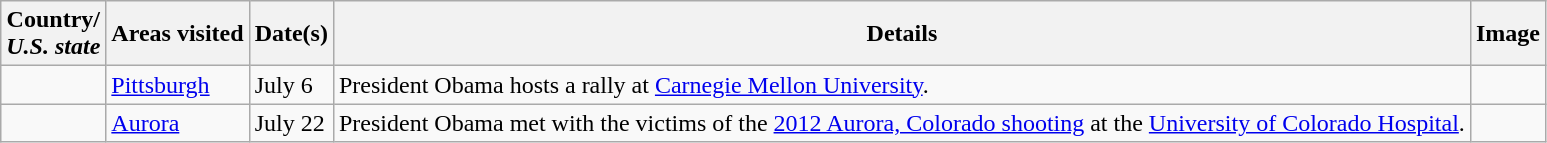<table class="wikitable">
<tr>
<th>Country/<br><em>U.S. state</em></th>
<th>Areas visited</th>
<th>Date(s)</th>
<th>Details</th>
<th>Image</th>
</tr>
<tr>
<td><em></em></td>
<td><a href='#'>Pittsburgh</a></td>
<td>July 6</td>
<td>President Obama hosts a rally at <a href='#'>Carnegie Mellon University</a>.</td>
<td></td>
</tr>
<tr>
<td><em></em></td>
<td><a href='#'>Aurora</a></td>
<td>July 22</td>
<td>President Obama met with the victims of the <a href='#'>2012 Aurora, Colorado shooting</a> at the <a href='#'>University of Colorado Hospital</a>.</td>
<td></td>
</tr>
</table>
